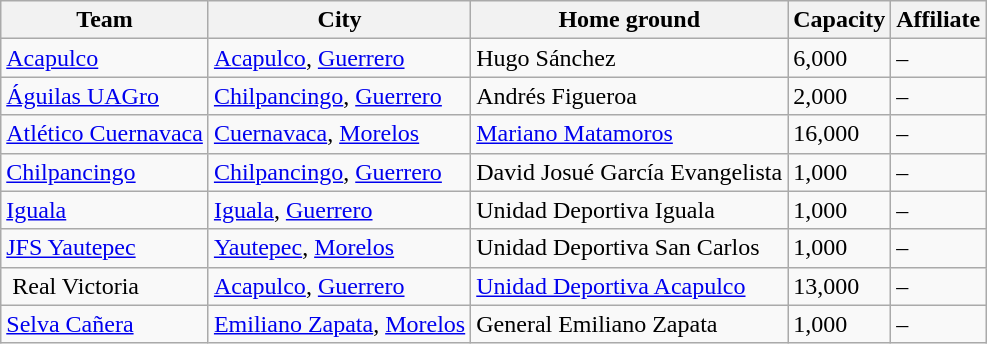<table class="wikitable sortable">
<tr>
<th>Team</th>
<th>City</th>
<th>Home ground</th>
<th>Capacity</th>
<th>Affiliate</th>
</tr>
<tr>
<td><a href='#'>Acapulco</a></td>
<td><a href='#'>Acapulco</a>, <a href='#'>Guerrero</a></td>
<td>Hugo Sánchez</td>
<td>6,000</td>
<td>–</td>
</tr>
<tr>
<td><a href='#'>Águilas UAGro</a></td>
<td><a href='#'>Chilpancingo</a>, <a href='#'>Guerrero</a></td>
<td>Andrés Figueroa</td>
<td>2,000</td>
<td>–</td>
</tr>
<tr>
<td><a href='#'>Atlético Cuernavaca</a></td>
<td><a href='#'>Cuernavaca</a>, <a href='#'>Morelos</a></td>
<td><a href='#'>Mariano Matamoros</a></td>
<td>16,000</td>
<td>–</td>
</tr>
<tr>
<td><a href='#'>Chilpancingo</a></td>
<td><a href='#'>Chilpancingo</a>, <a href='#'>Guerrero</a></td>
<td>David Josué García Evangelista</td>
<td>1,000</td>
<td>–</td>
</tr>
<tr>
<td><a href='#'>Iguala</a></td>
<td><a href='#'>Iguala</a>, <a href='#'>Guerrero</a></td>
<td>Unidad Deportiva Iguala</td>
<td>1,000</td>
<td>–</td>
</tr>
<tr>
<td><a href='#'>JFS Yautepec</a></td>
<td><a href='#'>Yautepec</a>, <a href='#'>Morelos</a></td>
<td>Unidad Deportiva San Carlos</td>
<td>1,000</td>
<td>–</td>
</tr>
<tr>
<td> Real Victoria </td>
<td><a href='#'>Acapulco</a>, <a href='#'>Guerrero</a></td>
<td><a href='#'>Unidad Deportiva Acapulco</a></td>
<td>13,000</td>
<td>–</td>
</tr>
<tr>
<td><a href='#'>Selva Cañera</a></td>
<td><a href='#'>Emiliano Zapata</a>, <a href='#'>Morelos</a></td>
<td>General Emiliano Zapata</td>
<td>1,000</td>
<td>–</td>
</tr>
</table>
